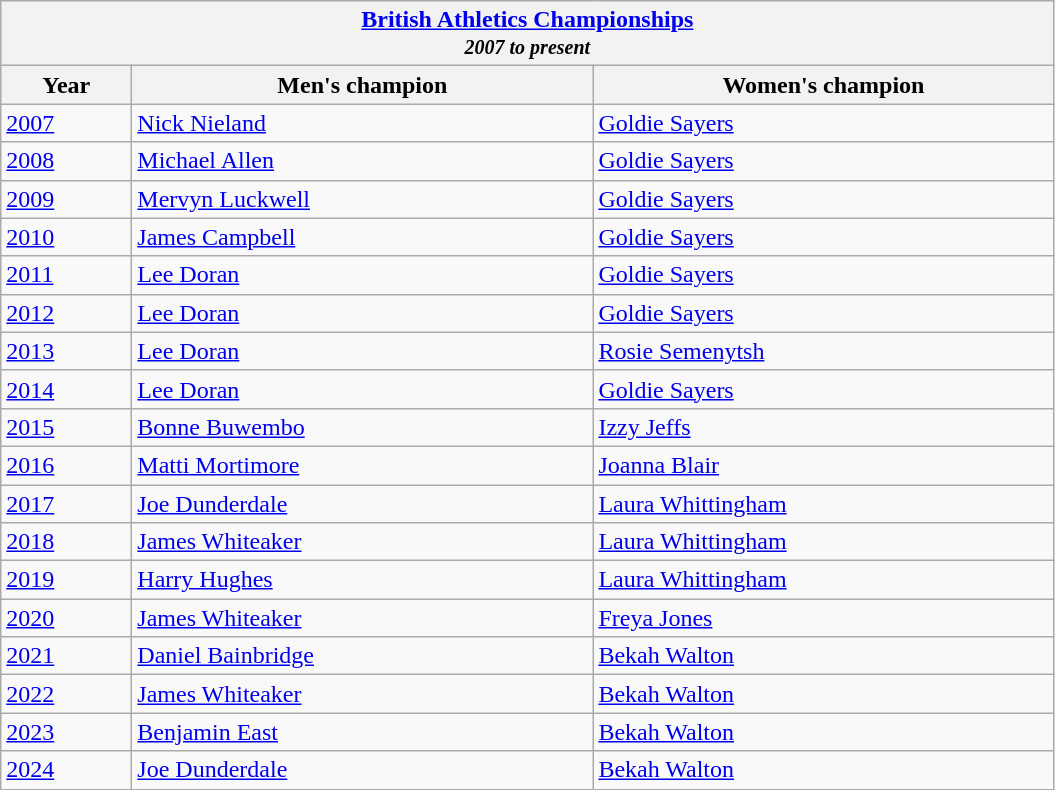<table class="wikitable">
<tr>
<th colspan="3"><a href='#'>British Athletics Championships</a><br><em><small>2007 to present</small></em></th>
</tr>
<tr>
<th width=80>Year</th>
<th width=300>Men's champion</th>
<th width=300>Women's champion</th>
</tr>
<tr>
<td><a href='#'>2007</a></td>
<td><a href='#'>Nick Nieland</a></td>
<td><a href='#'>Goldie Sayers</a></td>
</tr>
<tr>
<td><a href='#'>2008</a></td>
<td><a href='#'>Michael Allen</a></td>
<td><a href='#'>Goldie Sayers</a></td>
</tr>
<tr>
<td><a href='#'>2009</a></td>
<td><a href='#'>Mervyn Luckwell</a></td>
<td><a href='#'>Goldie Sayers</a></td>
</tr>
<tr>
<td><a href='#'>2010</a></td>
<td><a href='#'>James Campbell</a></td>
<td><a href='#'>Goldie Sayers</a></td>
</tr>
<tr>
<td><a href='#'>2011</a></td>
<td><a href='#'>Lee Doran</a></td>
<td><a href='#'>Goldie Sayers</a></td>
</tr>
<tr>
<td><a href='#'>2012</a></td>
<td><a href='#'>Lee Doran</a></td>
<td><a href='#'>Goldie Sayers</a></td>
</tr>
<tr>
<td><a href='#'>2013</a></td>
<td><a href='#'>Lee Doran</a></td>
<td><a href='#'>Rosie Semenytsh</a></td>
</tr>
<tr>
<td><a href='#'>2014</a></td>
<td><a href='#'>Lee Doran</a></td>
<td><a href='#'>Goldie Sayers</a></td>
</tr>
<tr>
<td><a href='#'>2015</a></td>
<td><a href='#'>Bonne Buwembo</a></td>
<td><a href='#'>Izzy Jeffs</a></td>
</tr>
<tr>
<td><a href='#'>2016</a></td>
<td><a href='#'>Matti Mortimore</a></td>
<td><a href='#'>Joanna Blair</a></td>
</tr>
<tr>
<td><a href='#'>2017</a></td>
<td><a href='#'>Joe Dunderdale</a></td>
<td><a href='#'>Laura Whittingham</a></td>
</tr>
<tr>
<td><a href='#'>2018</a></td>
<td><a href='#'>James Whiteaker</a></td>
<td><a href='#'>Laura Whittingham</a></td>
</tr>
<tr>
<td><a href='#'>2019</a></td>
<td><a href='#'>Harry Hughes</a></td>
<td><a href='#'>Laura Whittingham</a></td>
</tr>
<tr>
<td><a href='#'>2020</a></td>
<td><a href='#'>James Whiteaker</a></td>
<td><a href='#'>Freya Jones</a></td>
</tr>
<tr>
<td><a href='#'>2021</a></td>
<td><a href='#'>Daniel Bainbridge</a></td>
<td><a href='#'>Bekah Walton</a></td>
</tr>
<tr>
<td><a href='#'>2022</a></td>
<td><a href='#'>James Whiteaker</a></td>
<td><a href='#'>Bekah Walton</a></td>
</tr>
<tr>
<td><a href='#'>2023</a></td>
<td><a href='#'>Benjamin East</a></td>
<td><a href='#'>Bekah Walton</a></td>
</tr>
<tr>
<td><a href='#'>2024</a></td>
<td><a href='#'>Joe Dunderdale</a></td>
<td><a href='#'>Bekah Walton</a></td>
</tr>
</table>
